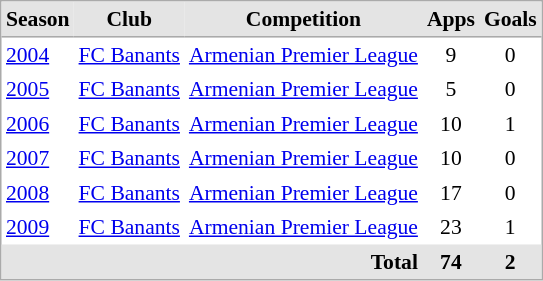<table cellspacing="0" cellpadding="3" style="border:1px solid #AAAAAA;font-size:90%">
<tr bgcolor="#E4E4E4">
<th style="border-bottom:1px solid #AAAAAA">Season</th>
<th style="border-bottom:1px solid #AAAAAA">Club</th>
<th style="border-bottom:1px solid #AAAAAA">Competition</th>
<th style="border-bottom:1px solid #AAAAAA" align="center">Apps</th>
<th style="border-bottom:1px solid #AAAAAA" align="center">Goals</th>
</tr>
<tr>
<td><a href='#'>2004</a></td>
<td><a href='#'>FC Banants</a></td>
<td><a href='#'>Armenian Premier League</a></td>
<td align="center">9</td>
<td align="center">0</td>
</tr>
<tr>
<td><a href='#'>2005</a></td>
<td><a href='#'>FC Banants</a></td>
<td><a href='#'>Armenian Premier League</a></td>
<td align="center">5</td>
<td align="center">0</td>
</tr>
<tr>
<td><a href='#'>2006</a></td>
<td><a href='#'>FC Banants</a></td>
<td><a href='#'>Armenian Premier League</a></td>
<td align="center">10</td>
<td align="center">1</td>
</tr>
<tr>
<td><a href='#'>2007</a></td>
<td><a href='#'>FC Banants</a></td>
<td><a href='#'>Armenian Premier League</a></td>
<td align="center">10</td>
<td align="center">0</td>
</tr>
<tr>
<td><a href='#'>2008</a></td>
<td><a href='#'>FC Banants</a></td>
<td><a href='#'>Armenian Premier League</a></td>
<td align="center">17</td>
<td align="center">0</td>
</tr>
<tr>
<td><a href='#'>2009</a></td>
<td><a href='#'>FC Banants</a></td>
<td><a href='#'>Armenian Premier League</a></td>
<td align="center">23</td>
<td align="center">1</td>
</tr>
<tr>
</tr>
<tr style="background:#E4E4E4;">
<th ! colspan="3"  align="right">Total</th>
<th>74</th>
<th>2</th>
</tr>
<tr>
</tr>
</table>
